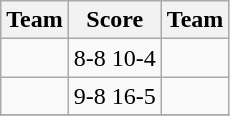<table class=wikitable style="border:1px solid #AAAAAA;">
<tr>
<th>Team</th>
<th>Score</th>
<th>Team</th>
</tr>
<tr>
<td><strong></strong></td>
<td align="center">8-8 10-4</td>
<td></td>
</tr>
<tr>
<td><strong></strong></td>
<td align="center">9-8 16-5</td>
<td></td>
</tr>
<tr>
</tr>
</table>
